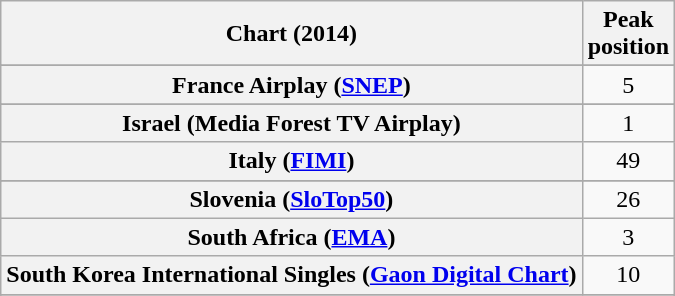<table class="wikitable sortable plainrowheaders" style="text-align:center;">
<tr>
<th scope="col">Chart (2014)</th>
<th scope="col">Peak<br>position</th>
</tr>
<tr>
</tr>
<tr>
</tr>
<tr>
</tr>
<tr>
</tr>
<tr>
</tr>
<tr>
</tr>
<tr>
</tr>
<tr>
</tr>
<tr>
</tr>
<tr>
</tr>
<tr>
</tr>
<tr>
</tr>
<tr>
</tr>
<tr>
<th scope="row">France Airplay (<a href='#'>SNEP</a>)</th>
<td>5</td>
</tr>
<tr>
</tr>
<tr>
</tr>
<tr>
<th scope="row">Israel (Media Forest TV Airplay)</th>
<td style="text-align:center;">1</td>
</tr>
<tr>
<th scope="row">Italy (<a href='#'>FIMI</a>)</th>
<td style="text-align:center;">49</td>
</tr>
<tr>
</tr>
<tr>
</tr>
<tr>
</tr>
<tr>
</tr>
<tr>
</tr>
<tr>
</tr>
<tr>
<th scope="row">Slovenia (<a href='#'>SloTop50</a>)</th>
<td align=center>26</td>
</tr>
<tr>
<th scope="row">South Africa (<a href='#'>EMA</a>)</th>
<td style="text-align:center;">3</td>
</tr>
<tr>
<th scope="row">South Korea International Singles (<a href='#'>Gaon Digital Chart</a>)</th>
<td style="text-align:center;">10</td>
</tr>
<tr>
</tr>
<tr>
</tr>
<tr ]>
</tr>
<tr>
</tr>
<tr>
</tr>
<tr>
</tr>
<tr>
</tr>
<tr>
</tr>
</table>
